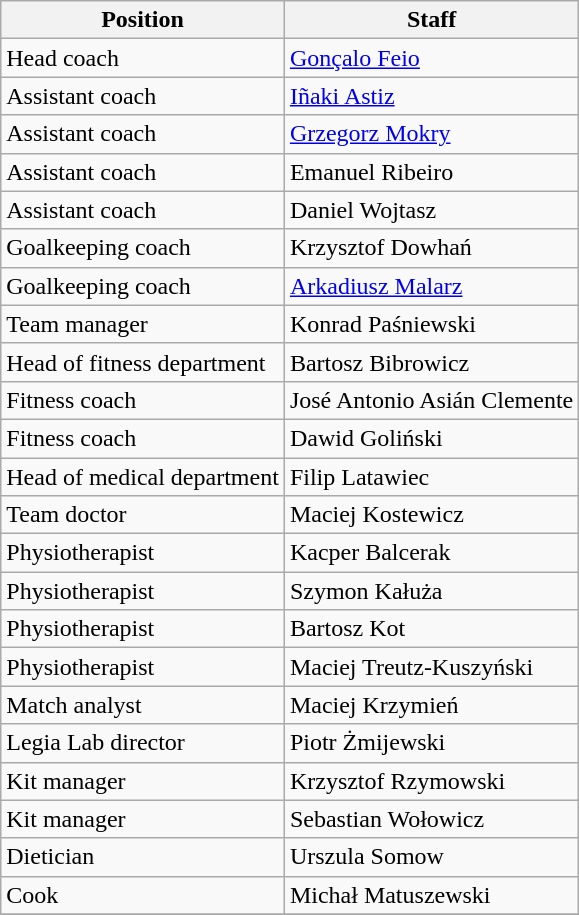<table class="wikitable">
<tr>
<th>Position</th>
<th>Staff</th>
</tr>
<tr>
<td>Head coach</td>
<td> <a href='#'>Gonçalo Feio</a></td>
</tr>
<tr>
<td>Assistant coach</td>
<td> <a href='#'>Iñaki Astiz</a></td>
</tr>
<tr>
<td>Assistant coach</td>
<td> <a href='#'>Grzegorz Mokry</a></td>
</tr>
<tr>
<td>Assistant coach</td>
<td> Emanuel Ribeiro</td>
</tr>
<tr>
<td>Assistant coach</td>
<td> Daniel Wojtasz</td>
</tr>
<tr>
<td>Goalkeeping coach</td>
<td> Krzysztof Dowhań</td>
</tr>
<tr>
<td>Goalkeeping coach</td>
<td> <a href='#'>Arkadiusz Malarz</a></td>
</tr>
<tr>
<td>Team manager</td>
<td> Konrad Paśniewski</td>
</tr>
<tr>
<td>Head of fitness department</td>
<td> Bartosz Bibrowicz</td>
</tr>
<tr>
<td>Fitness coach</td>
<td> José Antonio Asián Clemente</td>
</tr>
<tr>
<td>Fitness coach</td>
<td> Dawid Goliński</td>
</tr>
<tr>
<td>Head of medical department</td>
<td> Filip Latawiec</td>
</tr>
<tr>
<td>Team doctor</td>
<td> Maciej Kostewicz</td>
</tr>
<tr>
<td>Physiotherapist</td>
<td> Kacper Balcerak</td>
</tr>
<tr>
<td>Physiotherapist</td>
<td> Szymon Kałuża</td>
</tr>
<tr>
<td>Physiotherapist</td>
<td> Bartosz Kot</td>
</tr>
<tr>
<td>Physiotherapist</td>
<td> Maciej Treutz-Kuszyński</td>
</tr>
<tr>
<td>Match analyst</td>
<td> Maciej Krzymień</td>
</tr>
<tr>
<td>Legia Lab director</td>
<td> Piotr Żmijewski</td>
</tr>
<tr>
<td>Kit manager</td>
<td> Krzysztof Rzymowski</td>
</tr>
<tr>
<td>Kit manager</td>
<td> Sebastian Wołowicz</td>
</tr>
<tr>
<td>Dietician</td>
<td> Urszula Somow</td>
</tr>
<tr>
<td>Cook</td>
<td> Michał Matuszewski</td>
</tr>
<tr>
</tr>
</table>
